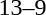<table style="text-align:center">
<tr>
<th width=200></th>
<th width=100></th>
<th width=200></th>
</tr>
<tr>
<td align=right><strong></strong></td>
<td>13–9</td>
<td align=left></td>
</tr>
</table>
